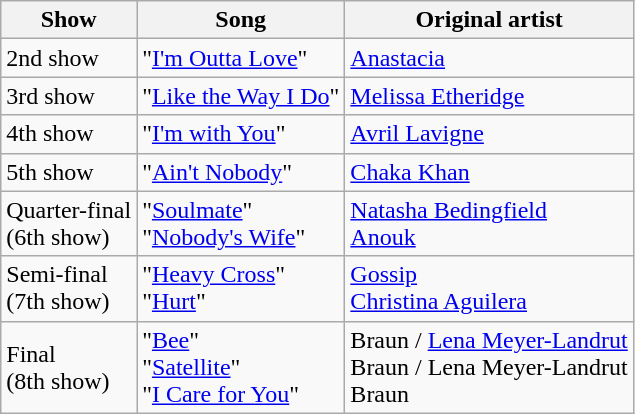<table class="wikitable">
<tr>
<th>Show</th>
<th>Song</th>
<th>Original artist</th>
</tr>
<tr>
<td>2nd show</td>
<td>"<a href='#'>I'm Outta Love</a>"</td>
<td><a href='#'>Anastacia</a></td>
</tr>
<tr>
<td>3rd show</td>
<td>"<a href='#'>Like the Way I Do</a>"</td>
<td><a href='#'>Melissa Etheridge</a></td>
</tr>
<tr>
<td>4th show</td>
<td>"<a href='#'>I'm with You</a>"</td>
<td><a href='#'>Avril Lavigne</a></td>
</tr>
<tr>
<td>5th show</td>
<td>"<a href='#'>Ain't Nobody</a>"</td>
<td><a href='#'>Chaka Khan</a></td>
</tr>
<tr>
<td>Quarter-final <br>(6th show)</td>
<td>"<a href='#'>Soulmate</a>" <br> "<a href='#'>Nobody's Wife</a>"</td>
<td><a href='#'>Natasha Bedingfield</a> <br> <a href='#'>Anouk</a></td>
</tr>
<tr>
<td>Semi-final <br> (7th show)</td>
<td>"<a href='#'>Heavy Cross</a>" <br> "<a href='#'>Hurt</a>"</td>
<td><a href='#'>Gossip</a> <br> <a href='#'>Christina Aguilera</a></td>
</tr>
<tr>
<td>Final <br> (8th show)</td>
<td>"<a href='#'>Bee</a>"<br>"<a href='#'>Satellite</a>"<br>"<a href='#'>I Care for You</a>"</td>
<td>Braun / <a href='#'>Lena Meyer-Landrut</a><br>Braun / Lena Meyer-Landrut<br>Braun</td>
</tr>
</table>
